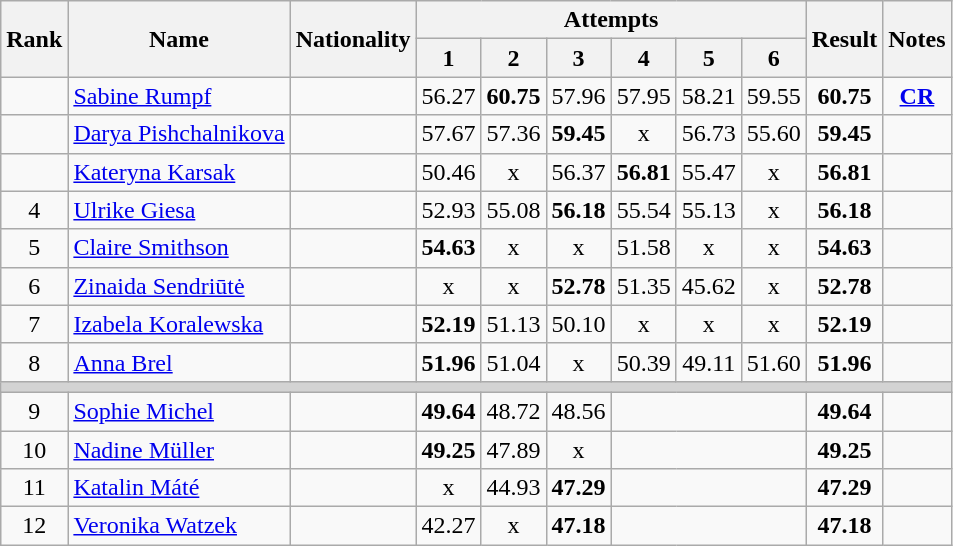<table class="wikitable sortable" style="text-align:center">
<tr>
<th rowspan=2>Rank</th>
<th rowspan=2>Name</th>
<th rowspan=2>Nationality</th>
<th colspan=6>Attempts</th>
<th rowspan=2>Result</th>
<th rowspan=2>Notes</th>
</tr>
<tr>
<th>1</th>
<th>2</th>
<th>3</th>
<th>4</th>
<th>5</th>
<th>6</th>
</tr>
<tr>
<td></td>
<td align=left><a href='#'>Sabine Rumpf</a></td>
<td align=left></td>
<td>56.27</td>
<td><strong>60.75</strong></td>
<td>57.96</td>
<td>57.95</td>
<td>58.21</td>
<td>59.55</td>
<td><strong>60.75</strong></td>
<td><strong><a href='#'>CR</a></strong></td>
</tr>
<tr>
<td></td>
<td align=left><a href='#'>Darya Pishchalnikova</a></td>
<td align=left></td>
<td>57.67</td>
<td>57.36</td>
<td><strong>59.45</strong></td>
<td>x</td>
<td>56.73</td>
<td>55.60</td>
<td><strong>59.45</strong></td>
<td></td>
</tr>
<tr>
<td></td>
<td align=left><a href='#'>Kateryna Karsak</a></td>
<td align=left></td>
<td>50.46</td>
<td>x</td>
<td>56.37</td>
<td><strong>56.81</strong></td>
<td>55.47</td>
<td>x</td>
<td><strong>56.81</strong></td>
<td></td>
</tr>
<tr>
<td>4</td>
<td align=left><a href='#'>Ulrike Giesa</a></td>
<td align=left></td>
<td>52.93</td>
<td>55.08</td>
<td><strong>56.18</strong></td>
<td>55.54</td>
<td>55.13</td>
<td>x</td>
<td><strong>56.18</strong></td>
<td></td>
</tr>
<tr>
<td>5</td>
<td align=left><a href='#'>Claire Smithson</a></td>
<td align=left></td>
<td><strong>54.63</strong></td>
<td>x</td>
<td>x</td>
<td>51.58</td>
<td>x</td>
<td>x</td>
<td><strong>54.63</strong></td>
<td></td>
</tr>
<tr>
<td>6</td>
<td align=left><a href='#'>Zinaida Sendriūtė</a></td>
<td align=left></td>
<td>x</td>
<td>x</td>
<td><strong>52.78</strong></td>
<td>51.35</td>
<td>45.62</td>
<td>x</td>
<td><strong>52.78</strong></td>
<td></td>
</tr>
<tr>
<td>7</td>
<td align=left><a href='#'>Izabela Koralewska</a></td>
<td align=left></td>
<td><strong>52.19</strong></td>
<td>51.13</td>
<td>50.10</td>
<td>x</td>
<td>x</td>
<td>x</td>
<td><strong>52.19</strong></td>
<td></td>
</tr>
<tr>
<td>8</td>
<td align=left><a href='#'>Anna Brel</a></td>
<td align=left></td>
<td><strong>51.96</strong></td>
<td>51.04</td>
<td>x</td>
<td>50.39</td>
<td>49.11</td>
<td>51.60</td>
<td><strong>51.96</strong></td>
<td></td>
</tr>
<tr>
<td colspan=11 bgcolor=lightgray></td>
</tr>
<tr>
<td>9</td>
<td align=left><a href='#'>Sophie Michel</a></td>
<td align=left></td>
<td><strong>49.64</strong></td>
<td>48.72</td>
<td>48.56</td>
<td colspan=3></td>
<td><strong>49.64</strong></td>
<td></td>
</tr>
<tr>
<td>10</td>
<td align=left><a href='#'>Nadine Müller</a></td>
<td align=left></td>
<td><strong>49.25</strong></td>
<td>47.89</td>
<td>x</td>
<td colspan=3></td>
<td><strong>49.25</strong></td>
<td></td>
</tr>
<tr>
<td>11</td>
<td align=left><a href='#'>Katalin Máté</a></td>
<td align=left></td>
<td>x</td>
<td>44.93</td>
<td><strong>47.29</strong></td>
<td colspan=3></td>
<td><strong>47.29</strong></td>
<td></td>
</tr>
<tr>
<td>12</td>
<td align=left><a href='#'>Veronika Watzek</a></td>
<td align=left></td>
<td>42.27</td>
<td>x</td>
<td><strong>47.18</strong></td>
<td colspan=3></td>
<td><strong>47.18</strong></td>
<td></td>
</tr>
</table>
